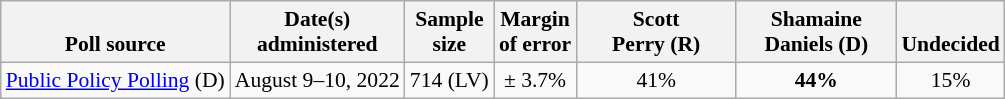<table class="wikitable" style="font-size:90%;text-align:center;">
<tr valign=bottom>
<th>Poll source</th>
<th>Date(s)<br>administered</th>
<th>Sample<br>size</th>
<th>Margin<br>of error</th>
<th style="width:100px;">Scott<br>Perry (R)</th>
<th style="width:100px;">Shamaine<br>Daniels (D)</th>
<th>Undecided</th>
</tr>
<tr>
<td style="text-align:left;"><a href='#'>Public Policy Polling</a> (D)</td>
<td>August 9–10, 2022</td>
<td>714 (LV)</td>
<td>± 3.7%</td>
<td>41%</td>
<td><strong>44%</strong></td>
<td>15%</td>
</tr>
</table>
